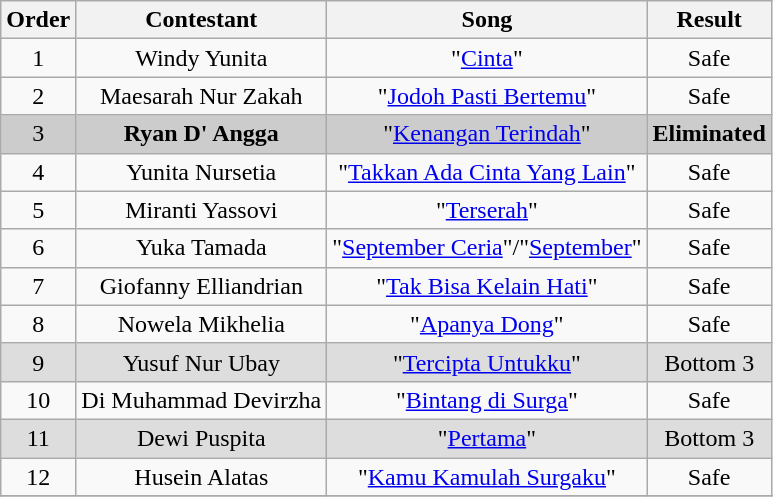<table class="wikitable" style="text-align:center;">
<tr>
<th>Order</th>
<th>Contestant</th>
<th>Song</th>
<th>Result</th>
</tr>
<tr>
<td>1</td>
<td>Windy Yunita</td>
<td>"<a href='#'>Cinta</a>"</td>
<td>Safe</td>
</tr>
<tr>
<td>2</td>
<td>Maesarah Nur Zakah</td>
<td>"<a href='#'>Jodoh Pasti Bertemu</a>"</td>
<td>Safe</td>
</tr>
<tr style="background:#ccc;">
<td>3</td>
<td><strong>Ryan D' Angga</strong></td>
<td>"<a href='#'>Kenangan Terindah</a>"</td>
<td><strong>Eliminated</strong></td>
</tr>
<tr>
<td>4</td>
<td>Yunita Nursetia</td>
<td>"<a href='#'>Takkan Ada Cinta Yang Lain</a>"</td>
<td>Safe</td>
</tr>
<tr>
<td>5</td>
<td>Miranti Yassovi</td>
<td>"<a href='#'>Terserah</a>"</td>
<td>Safe</td>
</tr>
<tr>
<td>6</td>
<td>Yuka Tamada</td>
<td>"<a href='#'>September Ceria</a>"/"<a href='#'>September</a>"</td>
<td>Safe</td>
</tr>
<tr>
<td>7</td>
<td>Giofanny Elliandrian</td>
<td>"<a href='#'>Tak Bisa Kelain Hati</a>"</td>
<td>Safe</td>
</tr>
<tr>
<td>8</td>
<td>Nowela Mikhelia</td>
<td>"<a href='#'>Apanya Dong</a>"</td>
<td>Safe</td>
</tr>
<tr style="background:#ddd;">
<td>9</td>
<td>Yusuf Nur Ubay</td>
<td>"<a href='#'>Tercipta Untukku</a>"</td>
<td>Bottom 3</td>
</tr>
<tr>
<td>10</td>
<td>Di Muhammad Devirzha</td>
<td>"<a href='#'>Bintang di Surga</a>"</td>
<td>Safe</td>
</tr>
<tr style="background:#ddd;">
<td>11</td>
<td>Dewi Puspita</td>
<td>"<a href='#'>Pertama</a>"</td>
<td>Bottom 3</td>
</tr>
<tr>
<td>12</td>
<td>Husein Alatas</td>
<td>"<a href='#'>Kamu Kamulah Surgaku</a>"</td>
<td>Safe</td>
</tr>
<tr>
</tr>
</table>
